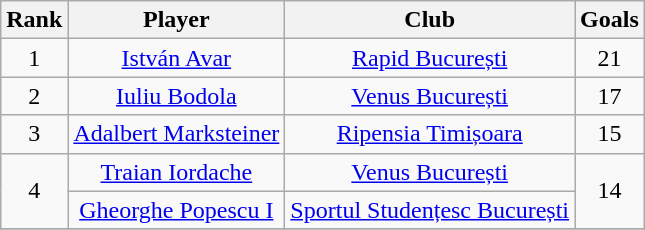<table class="wikitable sortable" style="text-align:center">
<tr>
<th>Rank</th>
<th>Player</th>
<th>Club</th>
<th>Goals</th>
</tr>
<tr>
<td rowspan=1 align=center>1</td>
<td><a href='#'>István Avar</a></td>
<td><a href='#'>Rapid București</a></td>
<td rowspan=1 align=center>21</td>
</tr>
<tr>
<td rowspan=1 align=center>2</td>
<td><a href='#'>Iuliu Bodola</a></td>
<td><a href='#'>Venus București</a></td>
<td rowspan=1 align=center>17</td>
</tr>
<tr>
<td rowspan=1 align=center>3</td>
<td><a href='#'>Adalbert Marksteiner</a></td>
<td><a href='#'>Ripensia Timișoara</a></td>
<td rowspan=1 align=center>15</td>
</tr>
<tr>
<td rowspan=2 align=center>4</td>
<td><a href='#'>Traian Iordache</a></td>
<td><a href='#'>Venus București</a></td>
<td rowspan=2 align=center>14</td>
</tr>
<tr>
<td><a href='#'>Gheorghe Popescu I</a></td>
<td><a href='#'>Sportul Studențesc București</a></td>
</tr>
<tr>
</tr>
</table>
